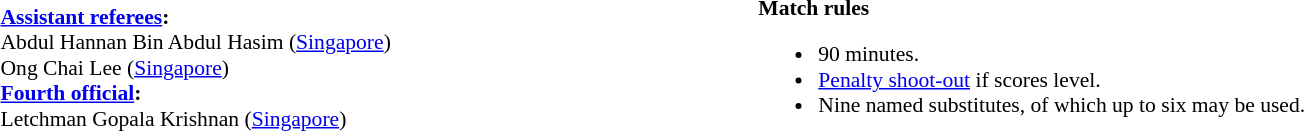<table width=100% style="font-size:90%">
<tr>
<td><br><strong><a href='#'>Assistant referees</a>:</strong>
<br>Abdul Hannan Bin Abdul Hasim (<a href='#'>Singapore</a>)
<br>Ong Chai Lee (<a href='#'>Singapore</a>)
<br><strong><a href='#'>Fourth official</a>:</strong>
<br>Letchman Gopala Krishnan (<a href='#'>Singapore</a>)</td>
<td style="width:60%; vertical-align:top;"><br><strong>Match rules</strong><ul><li>90 minutes.</li><li><a href='#'>Penalty shoot-out</a> if scores level.</li><li>Nine named substitutes, of which up to six may be used.</li></ul></td>
</tr>
</table>
